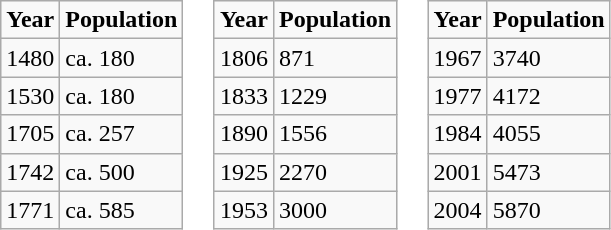<table cellpadding="2" cellspacing="0">
<tr>
<td><br><table class="wikitable">
<tr>
<td><strong>Year</strong></td>
<td><strong>Population</strong></td>
</tr>
<tr>
<td>1480</td>
<td>ca. 180</td>
</tr>
<tr>
<td>1530</td>
<td>ca. 180</td>
</tr>
<tr>
<td>1705</td>
<td>ca. 257</td>
</tr>
<tr>
<td>1742</td>
<td>ca. 500</td>
</tr>
<tr>
<td>1771</td>
<td>ca. 585</td>
</tr>
</table>
</td>
<td><br><table class="wikitable">
<tr>
<td><strong>Year</strong></td>
<td><strong>Population</strong></td>
</tr>
<tr>
<td>1806</td>
<td>871</td>
</tr>
<tr>
<td>1833</td>
<td>1229</td>
</tr>
<tr>
<td>1890</td>
<td>1556</td>
</tr>
<tr>
<td>1925</td>
<td>2270</td>
</tr>
<tr>
<td>1953</td>
<td>3000</td>
</tr>
</table>
</td>
<td><br><table class="wikitable">
<tr>
<td><strong>Year</strong></td>
<td><strong>Population</strong></td>
</tr>
<tr>
<td>1967</td>
<td>3740</td>
</tr>
<tr>
<td>1977</td>
<td>4172</td>
</tr>
<tr>
<td>1984</td>
<td>4055</td>
</tr>
<tr>
<td>2001</td>
<td>5473</td>
</tr>
<tr>
<td>2004</td>
<td>5870</td>
</tr>
</table>
</td>
</tr>
</table>
